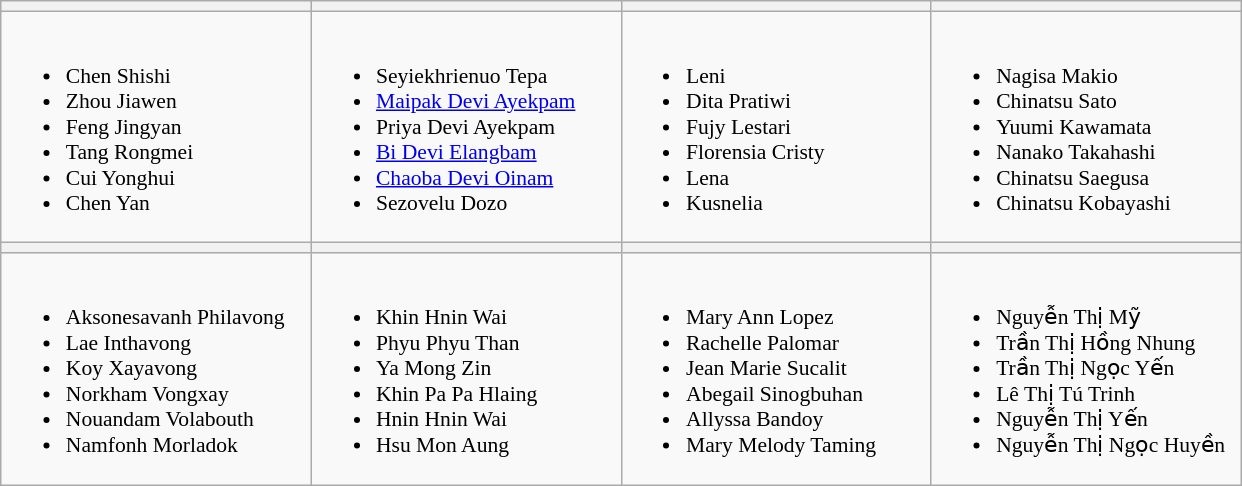<table class="wikitable" style="font-size:90%">
<tr>
<th width=200></th>
<th width=200></th>
<th width=200></th>
<th width=200></th>
</tr>
<tr>
<td valign=top><br><ul><li>Chen Shishi</li><li>Zhou Jiawen</li><li>Feng Jingyan</li><li>Tang Rongmei</li><li>Cui Yonghui</li><li>Chen Yan</li></ul></td>
<td valign=top><br><ul><li>Seyiekhrienuo Tepa</li><li><a href='#'>Maipak Devi Ayekpam</a></li><li>Priya Devi Ayekpam</li><li><a href='#'>Bi Devi Elangbam</a></li><li><a href='#'>Chaoba Devi Oinam</a></li><li>Sezovelu Dozo</li></ul></td>
<td valign=top><br><ul><li>Leni</li><li>Dita Pratiwi</li><li>Fujy Lestari</li><li>Florensia Cristy</li><li>Lena</li><li>Kusnelia</li></ul></td>
<td valign=top><br><ul><li>Nagisa Makio</li><li>Chinatsu Sato</li><li>Yuumi Kawamata</li><li>Nanako Takahashi</li><li>Chinatsu Saegusa</li><li>Chinatsu Kobayashi</li></ul></td>
</tr>
<tr>
<th></th>
<th></th>
<th></th>
<th></th>
</tr>
<tr>
<td valign=top><br><ul><li>Aksonesavanh Philavong</li><li>Lae Inthavong</li><li>Koy Xayavong</li><li>Norkham Vongxay</li><li>Nouandam Volabouth</li><li>Namfonh Morladok</li></ul></td>
<td valign=top><br><ul><li>Khin Hnin Wai</li><li>Phyu Phyu Than</li><li>Ya Mong Zin</li><li>Khin Pa Pa Hlaing</li><li>Hnin Hnin Wai</li><li>Hsu Mon Aung</li></ul></td>
<td valign=top><br><ul><li>Mary Ann Lopez</li><li>Rachelle Palomar</li><li>Jean Marie Sucalit</li><li>Abegail Sinogbuhan</li><li>Allyssa Bandoy</li><li>Mary Melody Taming</li></ul></td>
<td valign=top><br><ul><li>Nguyễn Thị Mỹ</li><li>Trần Thị Hồng Nhung</li><li>Trần Thị Ngọc Yến</li><li>Lê Thị Tú Trinh</li><li>Nguyễn Thị Yến</li><li>Nguyễn Thị Ngọc Huyền</li></ul></td>
</tr>
</table>
